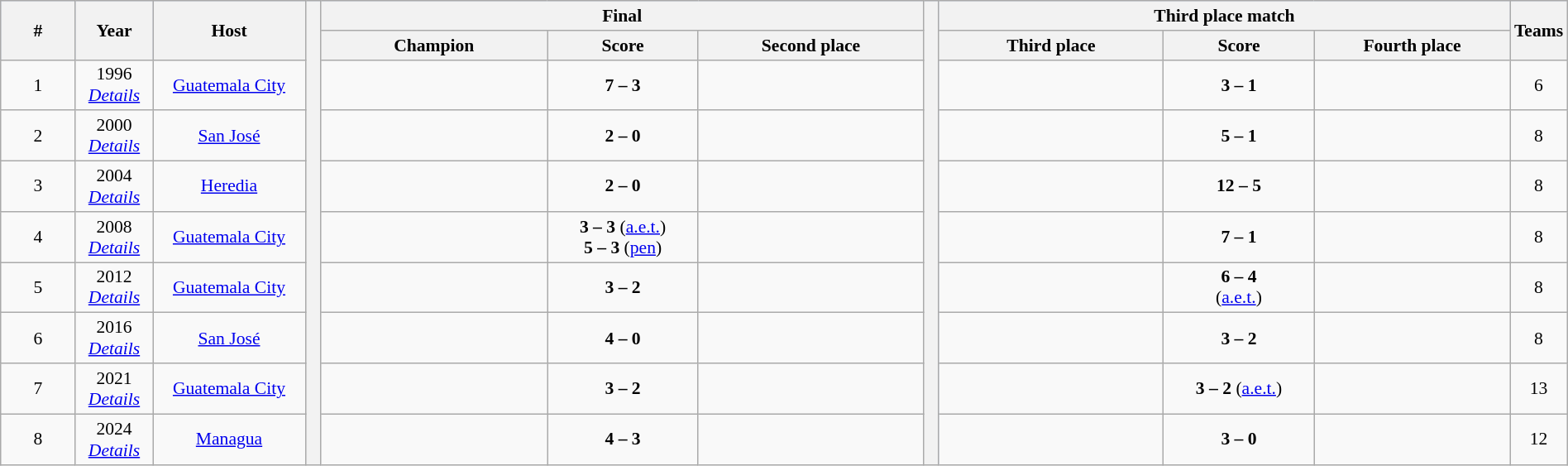<table class="wikitable" style="border-collapse:collapse; font-size:90%;" width=100%>
<tr bgcolor=#C1D8FF>
<th rowspan=2 width=5%>#</th>
<th rowspan=2 width=5%>Year</th>
<th rowspan=2 width=10%>Host</th>
<th width=1% rowspan=10 bgcolor=ffffff></th>
<th colspan=3>Final</th>
<th width=1% rowspan=10 bgcolor=ffffff></th>
<th colspan=3>Third place match</th>
<th rowspan=2 width=5%>Teams</th>
</tr>
<tr bgcolor=#EFEFEF>
<th width=15%>Champion</th>
<th width=10%>Score</th>
<th width=15%>Second place</th>
<th width=15%>Third place</th>
<th width=10%>Score</th>
<th width=15%>Fourth place</th>
</tr>
<tr align=center>
<td>1</td>
<td>1996<br><em><a href='#'>Details</a></em></td>
<td><a href='#'>Guatemala City</a><br></td>
<td><strong></strong></td>
<td><strong>7 – 3</strong></td>
<td></td>
<td></td>
<td><strong>3 – 1</strong></td>
<td></td>
<td>6</td>
</tr>
<tr align=center>
<td>2</td>
<td>2000<br><em><a href='#'>Details</a></em></td>
<td><a href='#'>San José</a><br></td>
<td><strong></strong></td>
<td><strong>2 – 0</strong></td>
<td></td>
<td></td>
<td><strong>5 – 1</strong></td>
<td></td>
<td>8</td>
</tr>
<tr align=center>
<td>3</td>
<td>2004<br><em><a href='#'>Details</a></em></td>
<td><a href='#'>Heredia</a><br></td>
<td><strong></strong></td>
<td><strong>2 – 0</strong></td>
<td></td>
<td></td>
<td><strong>12 – 5</strong></td>
<td></td>
<td>8</td>
</tr>
<tr align=center>
<td>4</td>
<td>2008<br><em><a href='#'>Details</a></em></td>
<td><a href='#'>Guatemala City</a><br></td>
<td><strong></strong></td>
<td><strong>3 – 3</strong> (<a href='#'>a.e.t.</a>)<br> <strong>5 – 3</strong> (<a href='#'>pen</a>)</td>
<td></td>
<td></td>
<td><strong>7 – 1</strong></td>
<td></td>
<td>8</td>
</tr>
<tr align=center>
<td>5</td>
<td>2012<br><em><a href='#'>Details</a></em></td>
<td><a href='#'>Guatemala City</a><br></td>
<td><strong></strong></td>
<td><strong>3 – 2</strong></td>
<td></td>
<td></td>
<td><strong>6 – 4</strong>  <br> (<a href='#'>a.e.t.</a>)</td>
<td></td>
<td>8</td>
</tr>
<tr align=center>
<td>6</td>
<td>2016<br><em><a href='#'>Details</a></em></td>
<td><a href='#'>San José</a><br></td>
<td><strong></strong></td>
<td><strong>4 – 0</strong></td>
<td></td>
<td></td>
<td><strong>3 – 2</strong></td>
<td></td>
<td>8</td>
</tr>
<tr align=center>
<td>7</td>
<td>2021<br><em><a href='#'>Details</a></em></td>
<td><a href='#'>Guatemala City</a><br></td>
<td><strong></strong></td>
<td><strong>3 – 2</strong></td>
<td></td>
<td></td>
<td><strong>3 – 2</strong> (<a href='#'>a.e.t.</a>)</td>
<td></td>
<td>13</td>
</tr>
<tr align=center>
<td>8</td>
<td>2024<br><em><a href='#'>Details</a></em></td>
<td><a href='#'>Managua</a><br></td>
<td><strong></strong></td>
<td><strong>4 – 3</strong></td>
<td></td>
<td></td>
<td><strong>3 – 0</strong></td>
<td></td>
<td>12</td>
</tr>
</table>
